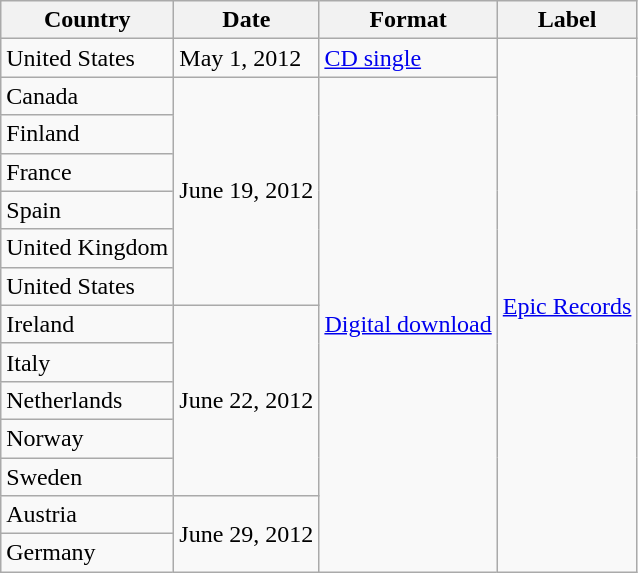<table class="wikitable plainrowheaders">
<tr>
<th scope="col">Country</th>
<th scope="col">Date</th>
<th scope="col">Format</th>
<th scope="col">Label</th>
</tr>
<tr>
<td>United States</td>
<td>May 1, 2012</td>
<td><a href='#'>CD single</a></td>
<td rowspan="14"><a href='#'>Epic Records</a></td>
</tr>
<tr>
<td>Canada</td>
<td rowspan="6">June 19, 2012</td>
<td rowspan="13"><a href='#'>Digital download</a></td>
</tr>
<tr>
<td>Finland</td>
</tr>
<tr>
<td>France</td>
</tr>
<tr>
<td>Spain</td>
</tr>
<tr>
<td>United Kingdom</td>
</tr>
<tr>
<td>United States</td>
</tr>
<tr>
<td>Ireland</td>
<td rowspan="5">June 22, 2012</td>
</tr>
<tr>
<td>Italy</td>
</tr>
<tr>
<td>Netherlands</td>
</tr>
<tr>
<td>Norway</td>
</tr>
<tr>
<td>Sweden</td>
</tr>
<tr>
<td>Austria</td>
<td rowspan="2">June 29, 2012</td>
</tr>
<tr>
<td>Germany</td>
</tr>
</table>
